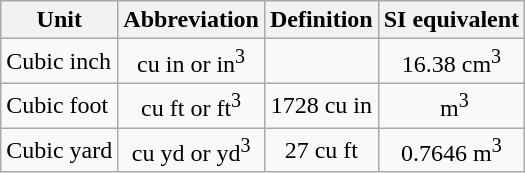<table class="wikitable" style="text-align: center">
<tr>
<th>Unit</th>
<th>Abbreviation</th>
<th>Definition</th>
<th>SI equivalent</th>
</tr>
<tr>
<td style="text-align: left">Cubic inch</td>
<td>cu in or in<sup>3</sup></td>
<td></td>
<td>16.38 cm<sup>3</sup></td>
</tr>
<tr>
<td style="text-align: left">Cubic foot</td>
<td>cu ft or ft<sup>3</sup></td>
<td>1728 cu in</td>
<td> m<sup>3</sup></td>
</tr>
<tr>
<td style="text-align: left">Cubic yard</td>
<td>cu yd or yd<sup>3</sup></td>
<td>27 cu ft</td>
<td>0.7646 m<sup>3</sup></td>
</tr>
</table>
